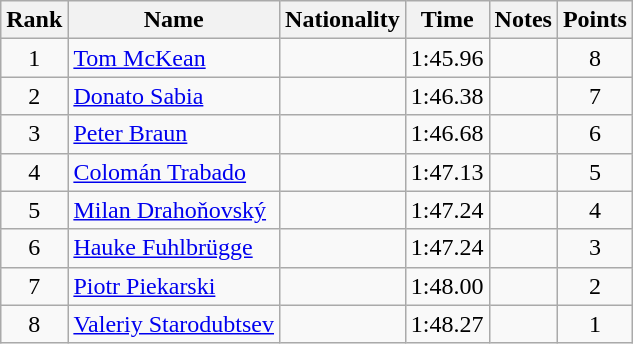<table class="wikitable sortable" style="text-align:center">
<tr>
<th>Rank</th>
<th>Name</th>
<th>Nationality</th>
<th>Time</th>
<th>Notes</th>
<th>Points</th>
</tr>
<tr>
<td>1</td>
<td align=left><a href='#'>Tom McKean</a></td>
<td align=left></td>
<td>1:45.96</td>
<td></td>
<td>8</td>
</tr>
<tr>
<td>2</td>
<td align=left><a href='#'>Donato Sabia</a></td>
<td align=left></td>
<td>1:46.38</td>
<td></td>
<td>7</td>
</tr>
<tr>
<td>3</td>
<td align=left><a href='#'>Peter Braun</a></td>
<td align=left></td>
<td>1:46.68</td>
<td></td>
<td>6</td>
</tr>
<tr>
<td>4</td>
<td align=left><a href='#'>Colomán Trabado</a></td>
<td align=left></td>
<td>1:47.13</td>
<td></td>
<td>5</td>
</tr>
<tr>
<td>5</td>
<td align=left><a href='#'>Milan Drahoňovský</a></td>
<td align=left></td>
<td>1:47.24</td>
<td></td>
<td>4</td>
</tr>
<tr>
<td>6</td>
<td align=left><a href='#'>Hauke Fuhlbrügge</a></td>
<td align=left></td>
<td>1:47.24</td>
<td></td>
<td>3</td>
</tr>
<tr>
<td>7</td>
<td align=left><a href='#'>Piotr Piekarski</a></td>
<td align=left></td>
<td>1:48.00</td>
<td></td>
<td>2</td>
</tr>
<tr>
<td>8</td>
<td align=left><a href='#'>Valeriy Starodubtsev</a></td>
<td align=left></td>
<td>1:48.27</td>
<td></td>
<td>1</td>
</tr>
</table>
